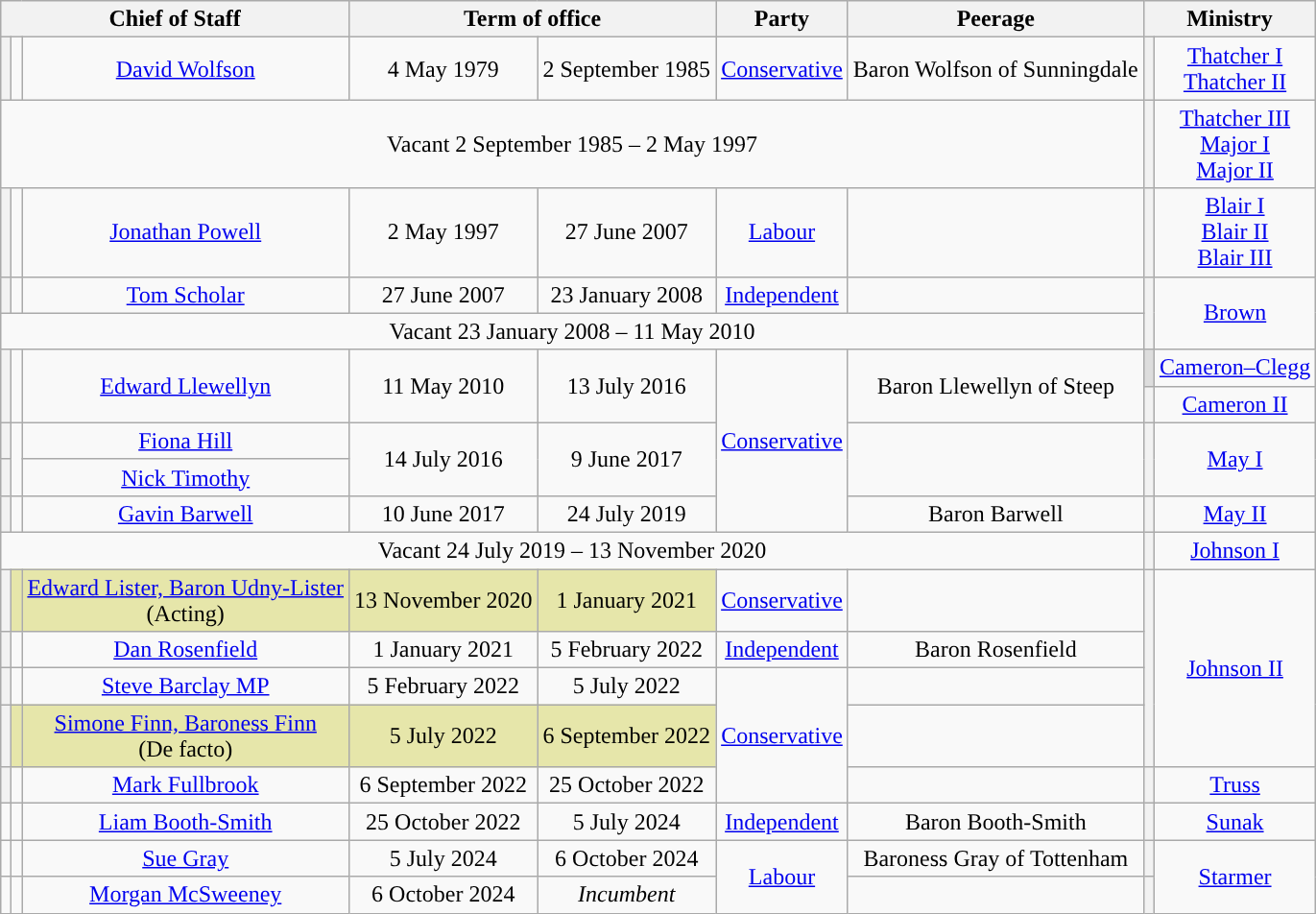<table class="wikitable" style="text-align:center">
<tr>
<th colspan=3>Chief of Staff</th>
<th colspan=2>Term of office</th>
<th>Party</th>
<th><strong>Peerage</strong></th>
<th colspan="2">Ministry</th>
</tr>
<tr style="height:1em">
<th style="background-color:"></th>
<td></td>
<td><a href='#'>David Wolfson</a></td>
<td>4 May 1979</td>
<td>2 September 1985</td>
<td><a href='#'>Conservative</a></td>
<td>Baron Wolfson of Sunningdale</td>
<th style="background-color:"></th>
<td><a href='#'>Thatcher I</a><br><a href='#'>Thatcher II</a></td>
</tr>
<tr>
<td colspan="7">Vacant 2 September 1985 – 2 May 1997<br></td>
<th style="background-color:"></th>
<td><a href='#'>Thatcher III</a><br><a href='#'>Major I</a><br><a href='#'>Major II</a></td>
</tr>
<tr style="height:1em">
<th style="background-color:"></th>
<td Jonathan Powell crop.jpg></td>
<td><a href='#'>Jonathan Powell</a></td>
<td>2 May 1997</td>
<td>27 June 2007</td>
<td><a href='#'>Labour</a></td>
<td></td>
<th style="background-color:"></th>
<td><a href='#'>Blair I</a><br><a href='#'>Blair II</a><br><a href='#'>Blair III</a></td>
</tr>
<tr style="height:1em">
<th style="background-color:"></th>
<td></td>
<td><a href='#'>Tom Scholar</a></td>
<td>27 June 2007</td>
<td>23 January 2008</td>
<td><a href='#'>Independent</a></td>
<td></td>
<th rowspan="2" style="background-color:"></th>
<td rowspan=2><a href='#'>Brown</a></td>
</tr>
<tr>
<td colspan="7">Vacant 23 January 2008 – 11 May 2010<br></td>
</tr>
<tr style="height:1em">
<th rowspan=2 style="background-color:"></th>
<td rowspan=2 S465 EdLlewellyn2017 GOVUK.jpg></td>
<td rowspan=2><a href='#'>Edward Llewellyn</a></td>
<td rowspan=2>11 May 2010</td>
<td rowspan=2>13 July 2016</td>
<td rowspan="5"><a href='#'>Conservative</a></td>
<td rowspan="2">Baron Llewellyn of Steep</td>
<th style="background-color:#ddd"></th>
<td><a href='#'>Cameron–Clegg</a></td>
</tr>
<tr>
<th style="background-color:"></th>
<td><a href='#'>Cameron II</a></td>
</tr>
<tr style="height:1em">
<th style="background-color:"></th>
<td rowspan=2></td>
<td><a href='#'>Fiona Hill</a></td>
<td rowspan=2>14 July 2016</td>
<td rowspan=2>9 June 2017</td>
<td rowspan="2"></td>
<th rowspan="2" style="background-color:"></th>
<td rowspan=2><a href='#'>May I</a></td>
</tr>
<tr style="height:1em">
<th style="background-color:"></th>
<td><a href='#'>Nick Timothy</a></td>
</tr>
<tr style="height:1em">
<th style="background-color:"></th>
<td></td>
<td><a href='#'>Gavin Barwell</a></td>
<td>10 June 2017</td>
<td>24 July 2019</td>
<td>Baron Barwell</td>
<th style="background-color:"></th>
<td><a href='#'>May II</a></td>
</tr>
<tr>
<td colspan="7">Vacant 24 July 2019 – 13 November 2020<br></td>
<th style="background-color:"></th>
<td><a href='#'>Johnson I</a></td>
</tr>
<tr style="height:1em">
<th style="background-color:"></th>
<td bgcolor="#e6e6aa"></td>
<td bgcolor="#e6e6aa"><a href='#'>Edward Lister, Baron Udny-Lister</a><br>(Acting)</td>
<td bgcolor="#e6e6aa">13 November 2020</td>
<td bgcolor="#e6e6aa">1 January 2021</td>
<td><a href='#'>Conservative</a></td>
<td></td>
<th rowspan="4" style="background-color:"></th>
<td rowspan=4><a href='#'>Johnson II</a></td>
</tr>
<tr style="height:1em">
<th style="background-color:"></th>
<td></td>
<td><a href='#'>Dan Rosenfield</a></td>
<td>1 January 2021</td>
<td>5 February 2022</td>
<td><a href='#'>Independent</a></td>
<td>Baron Rosenfield</td>
</tr>
<tr style="height:1em">
<th style="background-color:"></th>
<td></td>
<td><a href='#'>Steve Barclay MP</a></td>
<td>5 February 2022</td>
<td>5 July 2022</td>
<td rowspan="3"><a href='#'>Conservative</a></td>
<td></td>
</tr>
<tr style="height:1em">
<th style="background-color:"></th>
<td bgcolor="#e6e6aa"></td>
<td bgcolor="#e6e6aa"><a href='#'>Simone Finn, Baroness Finn</a><br>(De facto)</td>
<td bgcolor="#e6e6aa">5 July 2022</td>
<td bgcolor="#e6e6aa">6 September 2022</td>
<td></td>
</tr>
<tr style="height:1em">
<th style="background-color:"></th>
<td></td>
<td><a href='#'>Mark Fullbrook</a></td>
<td>6 September 2022</td>
<td>25 October 2022</td>
<td></td>
<th style="background-color:"></th>
<td><a href='#'>Truss</a></td>
</tr>
<tr style="height:1em">
<td style="background-color:"></td>
<td></td>
<td><a href='#'>Liam Booth-Smith</a></td>
<td>25 October 2022</td>
<td>5 July 2024</td>
<td><a href='#'>Independent</a></td>
<td>Baron Booth-Smith</td>
<th style="background-color:"></th>
<td><a href='#'>Sunak</a></td>
</tr>
<tr style="height:1em">
<td style="background-color:"></td>
<td></td>
<td><a href='#'>Sue Gray</a></td>
<td>5 July 2024</td>
<td>6 October 2024</td>
<td rowspan="2"><a href='#'>Labour</a></td>
<td>Baroness Gray of Tottenham</td>
<th style="background-color:"></th>
<td rowspan="2"><a href='#'>Starmer</a></td>
</tr>
<tr style="height:1em">
<td style="background-color:"></td>
<td></td>
<td><a href='#'>Morgan McSweeney</a></td>
<td>6 October 2024</td>
<td><em>Incumbent</em></td>
<td></td>
<th style="background-color:"></th>
</tr>
</table>
